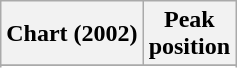<table class="wikitable sortable plainrowheaders">
<tr>
<th scope="col">Chart (2002)</th>
<th scope="col">Peak<br>position</th>
</tr>
<tr>
</tr>
<tr>
</tr>
<tr>
</tr>
<tr>
</tr>
<tr>
</tr>
<tr>
</tr>
<tr>
</tr>
<tr>
</tr>
</table>
